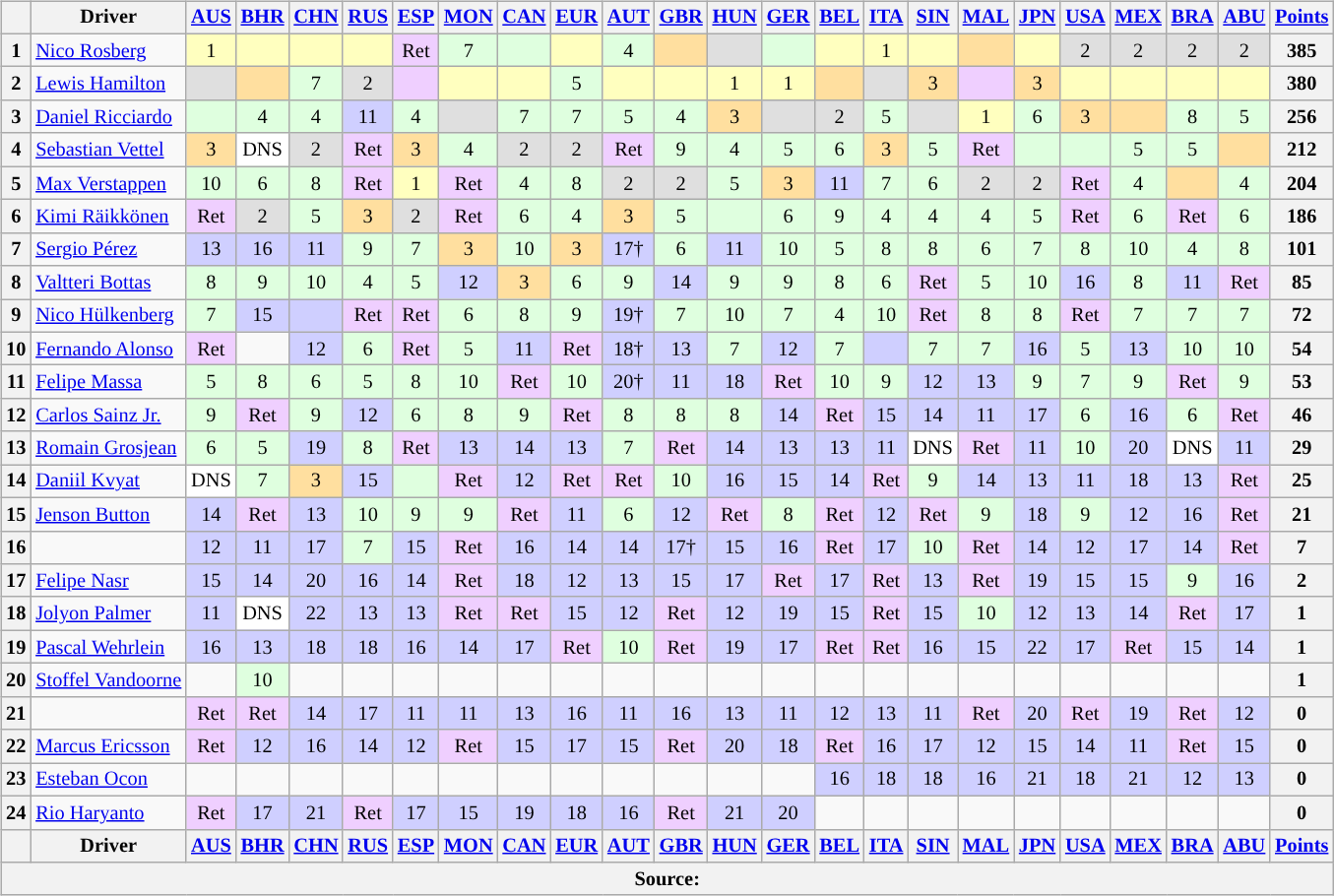<table>
<tr>
<td style="vertical-align:top; text-align:center"><br><table class="wikitable" style="font-size: 85%;">
<tr style="vertical-align:middle;">
<th style="vertical-align:middle"></th>
<th style="vertical-align:middle;background">Driver</th>
<th style="vertical-align:top"><a href='#'>AUS</a><br></th>
<th style="vertical-align:top"><a href='#'>BHR</a><br></th>
<th style="vertical-align:top"><a href='#'>CHN</a><br></th>
<th style="vertical-align:top"><a href='#'>RUS</a><br></th>
<th style="vertical-align:top"><a href='#'>ESP</a><br></th>
<th style="vertical-align:top"><a href='#'>MON</a><br></th>
<th style="vertical-align:top"><a href='#'>CAN</a><br></th>
<th style="vertical-align:top"><a href='#'>EUR</a><br></th>
<th style="vertical-align:top"><a href='#'>AUT</a><br></th>
<th style="vertical-align:top"><a href='#'>GBR</a><br></th>
<th style="vertical-align:top"><a href='#'>HUN</a><br></th>
<th style="vertical-align:top"><a href='#'>GER</a><br></th>
<th style="vertical-align:top"><a href='#'>BEL</a><br></th>
<th style="vertical-align:top"><a href='#'>ITA</a><br></th>
<th style="vertical-align:top"><a href='#'>SIN</a><br></th>
<th style="vertical-align:top"><a href='#'>MAL</a><br></th>
<th style="vertical-align:top"><a href='#'>JPN</a><br></th>
<th style="vertical-align:top"><a href='#'>USA</a><br></th>
<th style="vertical-align:top"><a href='#'>MEX</a><br></th>
<th style="vertical-align:top"><a href='#'>BRA</a><br></th>
<th style="vertical-align:top"><a href='#'>ABU</a><br></th>
<th style="vertical-align:middle"><a href='#'>Points</a></th>
</tr>
<tr id="6">
<th>1</th>
<td style="text-align:left"> <a href='#'>Nico Rosberg</a></td>
<td style="background-color:#FFFFBF">1</td>
<td style="background-color:#FFFFBF"></td>
<td style="background-color:#FFFFBF"></td>
<td style="background-color:#FFFFBF"></td>
<td style="background-color:#EFCFFF">Ret</td>
<td style="background-color:#DFFFDF">7</td>
<td style="background-color:#DFFFDF"></td>
<td style="background-color:#FFFFBF"></td>
<td style="background-color:#DFFFDF">4</td>
<td style="background-color:#FFDF9F"></td>
<td style="background-color:#DFDFDF"></td>
<td style="background-color:#DFFFDF"></td>
<td style="background-color:#FFFFBF"></td>
<td style="background-color:#FFFFBF">1</td>
<td style="background-color:#FFFFBF"></td>
<td style="background-color:#FFDF9F"></td>
<td style="background-color:#FFFFBF"></td>
<td style="background-color:#DFDFDF">2</td>
<td style="background-color:#DFDFDF">2</td>
<td style="background-color:#DFDFDF">2</td>
<td style="background-color:#DFDFDF">2</td>
<th>385</th>
</tr>
<tr id="44">
<th>2</th>
<td style="text-align:left"> <a href='#'>Lewis Hamilton</a></td>
<td style="background-color:#DFDFDF"></td>
<td style="background-color:#FFDF9F"></td>
<td style="background-color:#DFFFDF">7</td>
<td style="background-color:#DFDFDF">2</td>
<td style="background-color:#EFCFFF"></td>
<td style="background-color:#FFFFBF"></td>
<td style="background-color:#FFFFBF"></td>
<td style="background-color:#DFFFDF">5</td>
<td style="background-color:#FFFFBF"></td>
<td style="background-color:#FFFFBF"></td>
<td style="background-color:#FFFFBF">1</td>
<td style="background-color:#FFFFBF">1</td>
<td style="background-color:#FFDF9F"></td>
<td style="background-color:#DFDFDF"></td>
<td style="background-color:#FFDF9F">3</td>
<td style="background-color:#EFCFFF"></td>
<td style="background-color:#FFDF9F">3</td>
<td style="background-color:#FFFFBF"></td>
<td style="background-color:#FFFFBF"></td>
<td style="background-color:#FFFFBF"></td>
<td style="background-color:#FFFFBF"></td>
<th>380</th>
</tr>
<tr id="3">
<th>3</th>
<td style="text-align:left"> <a href='#'>Daniel Ricciardo</a></td>
<td style="background-color:#DFFFDF"></td>
<td style="background-color:#DFFFDF">4</td>
<td style="background-color:#DFFFDF">4</td>
<td style="background-color:#CFCFFF">11</td>
<td style="background-color:#DFFFDF">4</td>
<td style="background-color:#DFDFDF"></td>
<td style="background-color:#DFFFDF">7</td>
<td style="background-color:#DFFFDF">7</td>
<td style="background-color:#DFFFDF">5</td>
<td style="background-color:#DFFFDF">4</td>
<td style="background-color:#FFDF9F">3</td>
<td style="background-color:#DFDFDF"></td>
<td style="background-color:#DFDFDF">2</td>
<td style="background-color:#DFFFDF">5</td>
<td style="background-color:#DFDFDF"></td>
<td style="background-color:#FFFFBF">1</td>
<td style="background-color:#DFFFDF">6</td>
<td style="background-color:#FFDF9F">3</td>
<td style="background-color:#FFDF9F"></td>
<td style="background-color:#DFFFDF">8</td>
<td style="background-color:#DFFFDF">5</td>
<th>256</th>
</tr>
<tr id="5">
<th>4</th>
<td style="text-align:left"> <a href='#'>Sebastian Vettel</a></td>
<td style="background-color:#FFDF9F">3</td>
<td style="background-color:#FFFFFF">DNS</td>
<td style="background-color:#DFDFDF">2</td>
<td style="background-color:#EFCFFF">Ret</td>
<td style="background-color:#FFDF9F">3</td>
<td style="background-color:#DFFFDF">4</td>
<td style="background-color:#DFDFDF">2</td>
<td style="background-color:#DFDFDF">2</td>
<td style="background-color:#EFCFFF">Ret</td>
<td style="background-color:#DFFFDF">9</td>
<td style="background-color:#DFFFDF">4</td>
<td style="background-color:#DFFFDF">5</td>
<td style="background-color:#DFFFDF">6</td>
<td style="background-color:#FFDF9F">3</td>
<td style="background-color:#DFFFDF">5</td>
<td style="background-color:#EFCFFF">Ret</td>
<td style="background-color:#DFFFDF"></td>
<td style="background-color:#DFFFDF"></td>
<td style="background-color:#DFFFDF">5</td>
<td style="background-color:#DFFFDF">5</td>
<td style="background-color:#FFDF9F"></td>
<th>212</th>
</tr>
<tr id="33">
<th>5</th>
<td style="text-align:left"> <a href='#'>Max Verstappen</a></td>
<td style="background-color:#DFFFDF">10</td>
<td style="background-color:#DFFFDF">6</td>
<td style="background-color:#DFFFDF">8</td>
<td style="background-color:#EFCFFF">Ret</td>
<td style="background-color:#FFFFBF">1</td>
<td style="background-color:#EFCFFF">Ret</td>
<td style="background-color:#DFFFDF">4</td>
<td style="background-color:#DFFFDF">8</td>
<td style="background-color:#DFDFDF">2</td>
<td style="background-color:#DFDFDF">2</td>
<td style="background-color:#DFFFDF">5</td>
<td style="background-color:#FFDF9F">3</td>
<td style="background-color:#CFCFFF">11</td>
<td style="background-color:#DFFFDF">7</td>
<td style="background-color:#DFFFDF">6</td>
<td style="background-color:#DFDFDF">2</td>
<td style="background-color:#DFDFDF">2</td>
<td style="background-color:#EFCFFF">Ret</td>
<td style="background-color:#DFFFDF">4</td>
<td style="background-color:#FFDF9F"></td>
<td style="background-color:#DFFFDF">4</td>
<th>204</th>
</tr>
<tr id="7">
<th>6</th>
<td style="text-align:left"> <a href='#'>Kimi Räikkönen</a></td>
<td style="background-color:#EFCFFF">Ret</td>
<td style="background-color:#DFDFDF">2</td>
<td style="background-color:#DFFFDF">5</td>
<td style="background-color:#FFDF9F">3</td>
<td style="background-color:#DFDFDF">2</td>
<td style="background-color:#EFCFFF">Ret</td>
<td style="background-color:#DFFFDF">6</td>
<td style="background-color:#DFFFDF">4</td>
<td style="background-color:#FFDF9F">3</td>
<td style="background-color:#DFFFDF">5</td>
<td style="background-color:#DFFFDF"></td>
<td style="background-color:#DFFFDF">6</td>
<td style="background-color:#DFFFDF">9</td>
<td style="background-color:#DFFFDF">4</td>
<td style="background-color:#DFFFDF">4</td>
<td style="background-color:#DFFFDF">4</td>
<td style="background-color:#DFFFDF">5</td>
<td style="background-color:#EFCFFF">Ret</td>
<td style="background-color:#DFFFDF">6</td>
<td style="background-color:#EFCFFF">Ret</td>
<td style="background-color:#DFFFDF">6</td>
<th>186</th>
</tr>
<tr id="11">
<th>7</th>
<td style="text-align:left"> <a href='#'>Sergio Pérez</a></td>
<td style="background-color:#CFCFFF">13</td>
<td style="background-color:#CFCFFF">16</td>
<td style="background-color:#CFCFFF">11</td>
<td style="background-color:#DFFFDF">9</td>
<td style="background-color:#DFFFDF">7</td>
<td style="background-color:#FFDF9F">3</td>
<td style="background-color:#DFFFDF">10</td>
<td style="background-color:#FFDF9F">3</td>
<td style="background-color:#CFCFFF">17†</td>
<td style="background-color:#DFFFDF">6</td>
<td style="background-color:#CFCFFF">11</td>
<td style="background-color:#DFFFDF">10</td>
<td style="background-color:#DFFFDF">5</td>
<td style="background-color:#DFFFDF">8</td>
<td style="background-color:#DFFFDF">8</td>
<td style="background-color:#DFFFDF">6</td>
<td style="background-color:#DFFFDF">7</td>
<td style="background-color:#DFFFDF">8</td>
<td style="background-color:#DFFFDF">10</td>
<td style="background-color:#DFFFDF">4</td>
<td style="background-color:#DFFFDF">8</td>
<th>101</th>
</tr>
<tr id="77">
<th>8</th>
<td style="text-align:left"> <a href='#'>Valtteri Bottas</a></td>
<td style="background-color:#DFFFDF">8</td>
<td style="background-color:#DFFFDF">9</td>
<td style="background-color:#DFFFDF">10</td>
<td style="background-color:#DFFFDF">4</td>
<td style="background-color:#DFFFDF">5</td>
<td style="background-color:#CFCFFF">12</td>
<td style="background-color:#FFDF9F">3</td>
<td style="background-color:#DFFFDF">6</td>
<td style="background-color:#DFFFDF">9</td>
<td style="background-color:#CFCFFF">14</td>
<td style="background-color:#DFFFDF">9</td>
<td style="background-color:#DFFFDF">9</td>
<td style="background-color:#DFFFDF">8</td>
<td style="background-color:#DFFFDF">6</td>
<td style="background-color:#EFCFFF">Ret</td>
<td style="background-color:#DFFFDF">5</td>
<td style="background-color:#DFFFDF">10</td>
<td style="background-color:#CFCFFF">16</td>
<td style="background-color:#DFFFDF">8</td>
<td style="background-color:#CFCFFF">11</td>
<td style="background-color:#EFCFFF">Ret</td>
<th>85</th>
</tr>
<tr id="27">
<th>9</th>
<td style="text-align:left"> <a href='#'>Nico Hülkenberg</a></td>
<td style="background-color:#DFFFDF">7</td>
<td style="background-color:#CFCFFF">15</td>
<td style="background-color:#CFCFFF"></td>
<td style="background-color:#EFCFFF">Ret</td>
<td style="background-color:#EFCFFF">Ret</td>
<td style="background-color:#DFFFDF">6</td>
<td style="background-color:#DFFFDF">8</td>
<td style="background-color:#DFFFDF">9</td>
<td style="background-color:#CFCFFF">19†</td>
<td style="background-color:#DFFFDF">7</td>
<td style="background-color:#DFFFDF">10</td>
<td style="background-color:#DFFFDF">7</td>
<td style="background-color:#DFFFDF">4</td>
<td style="background-color:#DFFFDF">10</td>
<td style="background-color:#EFCFFF">Ret</td>
<td style="background-color:#DFFFDF">8</td>
<td style="background-color:#DFFFDF">8</td>
<td style="background-color:#EFCFFF">Ret</td>
<td style="background-color:#DFFFDF">7</td>
<td style="background-color:#DFFFDF">7</td>
<td style="background-color:#DFFFDF">7</td>
<th>72</th>
</tr>
<tr id="14">
<th>10</th>
<td style="text-align:left"> <a href='#'>Fernando Alonso</a></td>
<td style="background-color:#EFCFFF">Ret</td>
<td></td>
<td style="background-color:#CFCFFF">12</td>
<td style="background-color:#DFFFDF">6</td>
<td style="background-color:#EFCFFF">Ret</td>
<td style="background-color:#DFFFDF">5</td>
<td style="background-color:#CFCFFF">11</td>
<td style="background-color:#EFCFFF">Ret</td>
<td style="background-color:#CFCFFF">18†</td>
<td style="background-color:#CFCFFF">13</td>
<td style="background-color:#DFFFDF">7</td>
<td style="background-color:#CFCFFF">12</td>
<td style="background-color:#DFFFDF">7</td>
<td style="background-color:#CFCFFF"></td>
<td style="background-color:#DFFFDF">7</td>
<td style="background-color:#DFFFDF">7</td>
<td style="background-color:#CFCFFF">16</td>
<td style="background-color:#DFFFDF">5</td>
<td style="background-color:#CFCFFF">13</td>
<td style="background-color:#DFFFDF">10</td>
<td style="background-color:#DFFFDF">10</td>
<th>54</th>
</tr>
<tr id="19">
<th>11</th>
<td style="text-align:left"> <a href='#'>Felipe Massa</a></td>
<td style="background-color:#DFFFDF">5</td>
<td style="background-color:#DFFFDF">8</td>
<td style="background-color:#DFFFDF">6</td>
<td style="background-color:#DFFFDF">5</td>
<td style="background-color:#DFFFDF">8</td>
<td style="background-color:#DFFFDF">10</td>
<td style="background-color:#EFCFFF">Ret</td>
<td style="background-color:#DFFFDF">10</td>
<td style="background-color:#CFCFFF">20†</td>
<td style="background-color:#CFCFFF">11</td>
<td style="background-color:#CFCFFF">18</td>
<td style="background-color:#EFCFFF">Ret</td>
<td style="background-color:#DFFFDF">10</td>
<td style="background-color:#DFFFDF">9</td>
<td style="background-color:#CFCFFF">12</td>
<td style="background-color:#CFCFFF">13</td>
<td style="background-color:#DFFFDF">9</td>
<td style="background-color:#DFFFDF">7</td>
<td style="background-color:#DFFFDF">9</td>
<td style="background-color:#EFCFFF">Ret</td>
<td style="background-color:#DFFFDF">9</td>
<th>53</th>
</tr>
<tr id="55">
<th>12</th>
<td style="text-align:left"> <a href='#'>Carlos Sainz Jr.</a></td>
<td style="background-color:#DFFFDF">9</td>
<td style="background-color:#EFCFFF">Ret</td>
<td style="background-color:#DFFFDF">9</td>
<td style="background-color:#CFCFFF">12</td>
<td style="background-color:#DFFFDF">6</td>
<td style="background-color:#DFFFDF">8</td>
<td style="background-color:#DFFFDF">9</td>
<td style="background-color:#EFCFFF">Ret</td>
<td style="background-color:#DFFFDF">8</td>
<td style="background-color:#DFFFDF">8</td>
<td style="background-color:#DFFFDF">8</td>
<td style="background-color:#CFCFFF">14</td>
<td style="background-color:#EFCFFF">Ret</td>
<td style="background-color:#CFCFFF">15</td>
<td style="background-color:#CFCFFF">14</td>
<td style="background-color:#CFCFFF">11</td>
<td style="background-color:#CFCFFF">17</td>
<td style="background-color:#DFFFDF">6</td>
<td style="background-color:#CFCFFF">16</td>
<td style="background-color:#DFFFDF">6</td>
<td style="background-color:#EFCFFF">Ret</td>
<th>46</th>
</tr>
<tr id="8">
<th>13</th>
<td style="text-align:left"> <a href='#'>Romain Grosjean</a></td>
<td style="background-color:#DFFFDF">6</td>
<td style="background-color:#DFFFDF">5</td>
<td style="background-color:#CFCFFF">19</td>
<td style="background-color:#DFFFDF">8</td>
<td style="background-color:#EFCFFF">Ret</td>
<td style="background-color:#CFCFFF">13</td>
<td style="background-color:#CFCFFF">14</td>
<td style="background-color:#CFCFFF">13</td>
<td style="background-color:#DFFFDF">7</td>
<td style="background-color:#EFCFFF">Ret</td>
<td style="background-color:#CFCFFF">14</td>
<td style="background-color:#CFCFFF">13</td>
<td style="background-color:#CFCFFF">13</td>
<td style="background-color:#CFCFFF">11</td>
<td style="background-color:#FFFFFF">DNS</td>
<td style="background-color:#EFCFFF">Ret</td>
<td style="background-color:#CFCFFF">11</td>
<td style="background-color:#DFFFDF">10</td>
<td style="background-color:#CFCFFF">20</td>
<td style="background-color:#FFFFFF">DNS</td>
<td style="background-color:#CFCFFF">11</td>
<th>29</th>
</tr>
<tr id="26">
<th>14</th>
<td style="text-align:left"> <a href='#'>Daniil Kvyat</a></td>
<td style="background-color:#FFFFFF">DNS</td>
<td style="background-color:#DFFFDF">7</td>
<td style="background-color:#FFDF9F">3</td>
<td style="background-color:#CFCFFF">15</td>
<td style="background-color:#DFFFDF"></td>
<td style="background-color:#EFCFFF">Ret</td>
<td style="background-color:#CFCFFF">12</td>
<td style="background-color:#EFCFFF">Ret</td>
<td style="background-color:#EFCFFF">Ret</td>
<td style="background-color:#DFFFDF">10</td>
<td style="background-color:#CFCFFF">16</td>
<td style="background-color:#CFCFFF">15</td>
<td style="background-color:#CFCFFF">14</td>
<td style="background-color:#EFCFFF">Ret</td>
<td style="background-color:#DFFFDF">9</td>
<td style="background-color:#CFCFFF">14</td>
<td style="background-color:#CFCFFF">13</td>
<td style="background-color:#CFCFFF">11</td>
<td style="background-color:#CFCFFF">18</td>
<td style="background-color:#CFCFFF">13</td>
<td style="background-color:#EFCFFF">Ret</td>
<th>25</th>
</tr>
<tr id="22">
<th>15</th>
<td style="text-align:left"> <a href='#'>Jenson Button</a></td>
<td style="background-color:#CFCFFF">14</td>
<td style="background-color:#EFCFFF">Ret</td>
<td style="background-color:#CFCFFF">13</td>
<td style="background-color:#DFFFDF">10</td>
<td style="background-color:#DFFFDF">9</td>
<td style="background-color:#DFFFDF">9</td>
<td style="background-color:#EFCFFF">Ret</td>
<td style="background-color:#CFCFFF">11</td>
<td style="background-color:#DFFFDF">6</td>
<td style="background-color:#CFCFFF">12</td>
<td style="background-color:#EFCFFF">Ret</td>
<td style="background-color:#DFFFDF">8</td>
<td style="background-color:#EFCFFF">Ret</td>
<td style="background-color:#CFCFFF">12</td>
<td style="background-color:#EFCFFF">Ret</td>
<td style="background-color:#DFFFDF">9</td>
<td style="background-color:#CFCFFF">18</td>
<td style="background-color:#DFFFDF">9</td>
<td style="background-color:#CFCFFF">12</td>
<td style="background-color:#CFCFFF">16</td>
<td style="background-color:#EFCFFF">Ret</td>
<th>21</th>
</tr>
<tr id="20">
<th>16</th>
<td style="text-align:left" style="padding-right:24px"></td>
<td style="background-color:#CFCFFF">12</td>
<td style="background-color:#CFCFFF">11</td>
<td style="background-color:#CFCFFF">17</td>
<td style="background-color:#DFFFDF">7</td>
<td style="background-color:#CFCFFF">15</td>
<td style="background-color:#EFCFFF">Ret</td>
<td style="background-color:#CFCFFF">16</td>
<td style="background-color:#CFCFFF">14</td>
<td style="background-color:#CFCFFF">14</td>
<td style="background-color:#CFCFFF">17†</td>
<td style="background-color:#CFCFFF">15</td>
<td style="background-color:#CFCFFF">16</td>
<td style="background-color:#EFCFFF">Ret</td>
<td style="background-color:#CFCFFF">17</td>
<td style="background-color:#DFFFDF">10</td>
<td style="background-color:#EFCFFF">Ret</td>
<td style="background-color:#CFCFFF">14</td>
<td style="background-color:#CFCFFF">12</td>
<td style="background-color:#CFCFFF">17</td>
<td style="background-color:#CFCFFF">14</td>
<td style="background-color:#EFCFFF">Ret</td>
<th>7</th>
</tr>
<tr id="12">
<th>17</th>
<td style="text-align:left"> <a href='#'>Felipe Nasr</a></td>
<td style="background-color:#CFCFFF">15</td>
<td style="background-color:#CFCFFF">14</td>
<td style="background-color:#CFCFFF">20</td>
<td style="background-color:#CFCFFF">16</td>
<td style="background-color:#CFCFFF">14</td>
<td style="background-color:#EFCFFF">Ret</td>
<td style="background-color:#CFCFFF">18</td>
<td style="background-color:#CFCFFF">12</td>
<td style="background-color:#CFCFFF">13</td>
<td style="background-color:#CFCFFF">15</td>
<td style="background-color:#CFCFFF">17</td>
<td style="background-color:#EFCFFF">Ret</td>
<td style="background-color:#CFCFFF">17</td>
<td style="background-color:#EFCFFF">Ret</td>
<td style="background-color:#CFCFFF">13</td>
<td style="background-color:#EFCFFF">Ret</td>
<td style="background-color:#CFCFFF">19</td>
<td style="background-color:#CFCFFF">15</td>
<td style="background-color:#CFCFFF">15</td>
<td style="background-color:#DFFFDF">9</td>
<td style="background-color:#CFCFFF">16</td>
<th>2</th>
</tr>
<tr id="30">
<th>18</th>
<td style="text-align:left"> <a href='#'>Jolyon Palmer</a></td>
<td style="background-color:#CFCFFF">11</td>
<td style="background-color:#FFFFFF">DNS</td>
<td style="background-color:#CFCFFF">22</td>
<td style="background-color:#CFCFFF">13</td>
<td style="background-color:#CFCFFF">13</td>
<td style="background-color:#EFCFFF">Ret</td>
<td style="background-color:#EFCFFF">Ret</td>
<td style="background-color:#CFCFFF">15</td>
<td style="background-color:#CFCFFF">12</td>
<td style="background-color:#EFCFFF">Ret</td>
<td style="background-color:#CFCFFF">12</td>
<td style="background-color:#CFCFFF">19</td>
<td style="background-color:#CFCFFF">15</td>
<td style="background-color:#EFCFFF">Ret</td>
<td style="background-color:#CFCFFF">15</td>
<td style="background-color:#DFFFDF">10</td>
<td style="background-color:#CFCFFF">12</td>
<td style="background-color:#CFCFFF">13</td>
<td style="background-color:#CFCFFF">14</td>
<td style="background-color:#EFCFFF">Ret</td>
<td style="background-color:#CFCFFF">17</td>
<th>1</th>
</tr>
<tr id="94">
<th>19</th>
<td style="text-align:left"> <a href='#'>Pascal Wehrlein</a></td>
<td style="background-color:#CFCFFF">16</td>
<td style="background-color:#CFCFFF">13</td>
<td style="background-color:#CFCFFF">18</td>
<td style="background-color:#CFCFFF">18</td>
<td style="background-color:#CFCFFF">16</td>
<td style="background-color:#CFCFFF">14</td>
<td style="background-color:#CFCFFF">17</td>
<td style="background-color:#EFCFFF">Ret</td>
<td style="background-color:#DFFFDF">10</td>
<td style="background-color:#EFCFFF">Ret</td>
<td style="background-color:#CFCFFF">19</td>
<td style="background-color:#CFCFFF">17</td>
<td style="background-color:#EFCFFF">Ret</td>
<td style="background-color:#EFCFFF">Ret</td>
<td style="background-color:#CFCFFF">16</td>
<td style="background-color:#CFCFFF">15</td>
<td style="background-color:#CFCFFF">22</td>
<td style="background-color:#CFCFFF">17</td>
<td style="background-color:#EFCFFF">Ret</td>
<td style="background-color:#CFCFFF">15</td>
<td style="background-color:#CFCFFF">14</td>
<th>1</th>
</tr>
<tr id="47">
<th>20</th>
<td style="text-align:left"> <a href='#'>Stoffel Vandoorne</a></td>
<td></td>
<td style="background-color:#DFFFDF">10</td>
<td></td>
<td></td>
<td></td>
<td></td>
<td></td>
<td></td>
<td></td>
<td></td>
<td></td>
<td></td>
<td></td>
<td></td>
<td></td>
<td></td>
<td></td>
<td></td>
<td></td>
<td></td>
<td></td>
<th>1</th>
</tr>
<tr id="21">
<th>21</th>
<td style="text-align:left"></td>
<td style="background-color:#EFCFFF">Ret</td>
<td style="background-color:#EFCFFF">Ret</td>
<td style="background-color:#CFCFFF">14</td>
<td style="background-color:#CFCFFF">17</td>
<td style="background-color:#CFCFFF">11</td>
<td style="background-color:#CFCFFF">11</td>
<td style="background-color:#CFCFFF">13</td>
<td style="background-color:#CFCFFF">16</td>
<td style="background-color:#CFCFFF">11</td>
<td style="background-color:#CFCFFF">16</td>
<td style="background-color:#CFCFFF">13</td>
<td style="background-color:#CFCFFF">11</td>
<td style="background-color:#CFCFFF">12</td>
<td style="background-color:#CFCFFF">13</td>
<td style="background-color:#CFCFFF">11</td>
<td style="background-color:#EFCFFF">Ret</td>
<td style="background-color:#CFCFFF">20</td>
<td style="background-color:#EFCFFF">Ret</td>
<td style="background-color:#CFCFFF">19</td>
<td style="background-color:#EFCFFF">Ret</td>
<td style="background-color:#CFCFFF">12</td>
<th>0</th>
</tr>
<tr id="9">
<th>22</th>
<td style="text-align:left"> <a href='#'>Marcus Ericsson</a></td>
<td style="background-color:#EFCFFF">Ret</td>
<td style="background-color:#CFCFFF">12</td>
<td style="background-color:#CFCFFF">16</td>
<td style="background-color:#CFCFFF">14</td>
<td style="background-color:#CFCFFF">12</td>
<td style="background-color:#EFCFFF">Ret</td>
<td style="background-color:#CFCFFF">15</td>
<td style="background-color:#CFCFFF">17</td>
<td style="background-color:#CFCFFF">15</td>
<td style="background-color:#EFCFFF">Ret</td>
<td style="background-color:#CFCFFF">20</td>
<td style="background-color:#CFCFFF">18</td>
<td style="background-color:#EFCFFF">Ret</td>
<td style="background-color:#CFCFFF">16</td>
<td style="background-color:#CFCFFF">17</td>
<td style="background-color:#CFCFFF">12</td>
<td style="background-color:#CFCFFF">15</td>
<td style="background-color:#CFCFFF">14</td>
<td style="background-color:#CFCFFF">11</td>
<td style="background-color:#EFCFFF">Ret</td>
<td style="background-color:#CFCFFF">15</td>
<th>0</th>
</tr>
<tr id="31">
<th>23</th>
<td style="text-align:left"> <a href='#'>Esteban Ocon</a></td>
<td></td>
<td></td>
<td></td>
<td></td>
<td></td>
<td></td>
<td></td>
<td></td>
<td></td>
<td></td>
<td></td>
<td></td>
<td style="background-color:#CFCFFF">16</td>
<td style="background-color:#CFCFFF">18</td>
<td style="background-color:#CFCFFF">18</td>
<td style="background-color:#CFCFFF">16</td>
<td style="background-color:#CFCFFF">21</td>
<td style="background-color:#CFCFFF">18</td>
<td style="background-color:#CFCFFF">21</td>
<td style="background-color:#CFCFFF">12</td>
<td style="background-color:#CFCFFF">13</td>
<th>0</th>
</tr>
<tr id="88">
<th>24</th>
<td style="text-align:left"> <a href='#'>Rio Haryanto</a></td>
<td style="background-color:#EFCFFF">Ret</td>
<td style="background-color:#CFCFFF">17</td>
<td style="background-color:#CFCFFF">21</td>
<td style="background-color:#EFCFFF">Ret</td>
<td style="background-color:#CFCFFF">17</td>
<td style="background-color:#CFCFFF">15</td>
<td style="background-color:#CFCFFF">19</td>
<td style="background-color:#CFCFFF">18</td>
<td style="background-color:#CFCFFF">16</td>
<td style="background-color:#EFCFFF">Ret</td>
<td style="background-color:#CFCFFF">21</td>
<td style="background-color:#CFCFFF">20</td>
<td></td>
<td></td>
<td></td>
<td></td>
<td></td>
<td></td>
<td></td>
<td></td>
<td></td>
<th>0</th>
</tr>
<tr>
<th style="vertical-align:middle"></th>
<th style="vertical-align:middle">Driver</th>
<th style="vertical-align:top"><a href='#'>AUS</a><br></th>
<th style="vertical-align:top"><a href='#'>BHR</a><br></th>
<th style="vertical-align:top"><a href='#'>CHN</a><br></th>
<th style="vertical-align:top"><a href='#'>RUS</a><br></th>
<th style="vertical-align:top"><a href='#'>ESP</a><br></th>
<th style="vertical-align:top"><a href='#'>MON</a><br></th>
<th style="vertical-align:top"><a href='#'>CAN</a><br></th>
<th style="vertical-align:top"><a href='#'>EUR</a><br></th>
<th style="vertical-align:top"><a href='#'>AUT</a><br></th>
<th style="vertical-align:top"><a href='#'>GBR</a><br></th>
<th style="vertical-align:top"><a href='#'>HUN</a><br></th>
<th style="vertical-align:top"><a href='#'>GER</a><br></th>
<th style="vertical-align:top"><a href='#'>BEL</a><br></th>
<th style="vertical-align:top"><a href='#'>ITA</a><br></th>
<th style="vertical-align:top"><a href='#'>SIN</a><br></th>
<th style="vertical-align:top"><a href='#'>MAL</a><br></th>
<th style="vertical-align:top"><a href='#'>JPN</a><br></th>
<th style="vertical-align:top"><a href='#'>USA</a><br></th>
<th style="vertical-align:top"><a href='#'>MEX</a><br></th>
<th style="vertical-align:top"><a href='#'>BRA</a><br></th>
<th style="vertical-align:top"><a href='#'>ABU</a><br></th>
<th style="vertical-align:middle"><a href='#'>Points</a></th>
</tr>
<tr>
<th colspan="24">Source:</th>
</tr>
</table>
</td>
<td style="vertical-align:top;"><br>
<br></td>
</tr>
</table>
